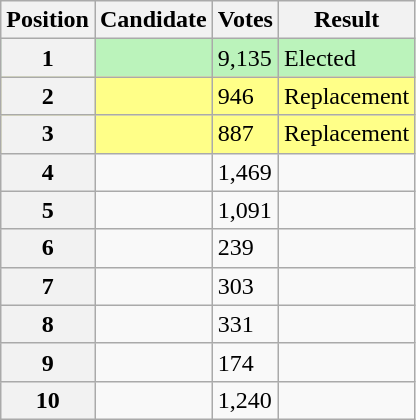<table class="wikitable sortable col3right">
<tr>
<th scope="col">Position</th>
<th scope="col">Candidate</th>
<th scope="col">Votes</th>
<th scope="col">Result</th>
</tr>
<tr bgcolor=bbf3bb>
<th scope="row">1</th>
<td></td>
<td>9,135</td>
<td>Elected</td>
</tr>
<tr bgcolor=#FF8>
<th scope="row">2</th>
<td></td>
<td>946</td>
<td>Replacement</td>
</tr>
<tr bgcolor=#FF8>
<th scope="row">3</th>
<td></td>
<td>887</td>
<td>Replacement</td>
</tr>
<tr>
<th scope="row">4</th>
<td></td>
<td>1,469</td>
<td></td>
</tr>
<tr>
<th scope="row">5</th>
<td></td>
<td>1,091</td>
<td></td>
</tr>
<tr>
<th scope="row">6</th>
<td></td>
<td>239</td>
<td></td>
</tr>
<tr>
<th scope="row">7</th>
<td></td>
<td>303</td>
<td></td>
</tr>
<tr>
<th scope="row">8</th>
<td></td>
<td>331</td>
<td></td>
</tr>
<tr>
<th scope="row">9</th>
<td></td>
<td>174</td>
<td></td>
</tr>
<tr>
<th scope="row">10</th>
<td></td>
<td>1,240</td>
<td></td>
</tr>
</table>
